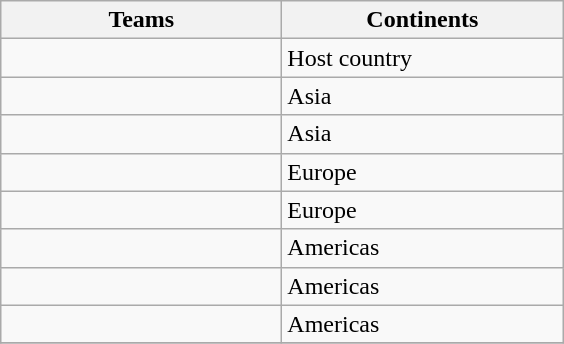<table class="wikitable">
<tr>
<th width=180>Teams</th>
<th width=180>Continents</th>
</tr>
<tr>
<td></td>
<td>Host country</td>
</tr>
<tr>
<td></td>
<td>Asia</td>
</tr>
<tr>
<td></td>
<td>Asia</td>
</tr>
<tr>
<td></td>
<td>Europe</td>
</tr>
<tr>
<td></td>
<td>Europe</td>
</tr>
<tr>
<td></td>
<td>Americas</td>
</tr>
<tr>
<td></td>
<td>Americas</td>
</tr>
<tr>
<td></td>
<td>Americas</td>
</tr>
<tr>
</tr>
</table>
